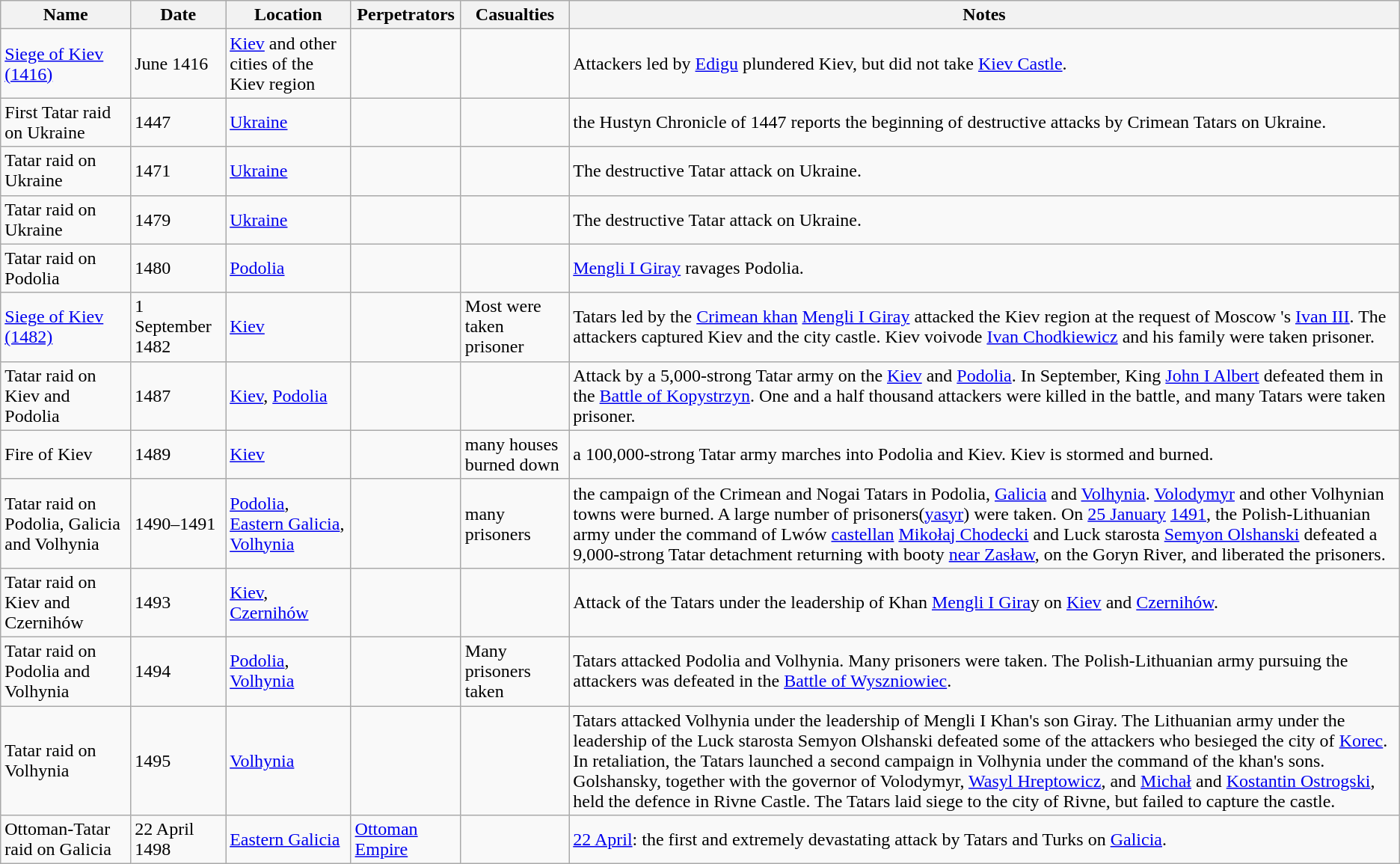<table class="sortable wikitable">
<tr>
<th scope="col">Name</th>
<th scope="col">Date</th>
<th scope="col">Location</th>
<th scope="col">Perpetrators</th>
<th scope="col">Casualties</th>
<th scope="col">Notes</th>
</tr>
<tr>
<td scope="row"><a href='#'>Siege of Kiev (1416)</a></td>
<td>June 1416</td>
<td><a href='#'>Kiev</a> and other cities of the Kiev region</td>
<td></td>
<td></td>
<td>Attackers led by <a href='#'>Edigu</a> plundered Kiev, but did not take <a href='#'>Kiev Castle</a>.</td>
</tr>
<tr>
<td scope="row">First Tatar raid on Ukraine</td>
<td>1447</td>
<td><a href='#'>Ukraine</a></td>
<td></td>
<td></td>
<td>the Hustyn Chronicle of 1447 reports the beginning of destructive attacks by Crimean Tatars on Ukraine.</td>
</tr>
<tr>
<td scope="row">Tatar raid on Ukraine</td>
<td>1471</td>
<td><a href='#'>Ukraine</a></td>
<td></td>
<td></td>
<td>The destructive Tatar attack on Ukraine.</td>
</tr>
<tr>
<td scope="row">Tatar raid on Ukraine</td>
<td>1479</td>
<td><a href='#'>Ukraine</a></td>
<td></td>
<td></td>
<td>The destructive Tatar attack on Ukraine.</td>
</tr>
<tr>
<td scope="row">Tatar raid on Podolia</td>
<td>1480</td>
<td><a href='#'>Podolia</a></td>
<td></td>
<td></td>
<td><a href='#'>Mengli I Giray</a> ravages Podolia.</td>
</tr>
<tr>
<td scope="row"><a href='#'>Siege of Kiev (1482)</a></td>
<td>1 September 1482</td>
<td><a href='#'>Kiev</a></td>
<td></td>
<td>Most were taken prisoner</td>
<td>Tatars led by the <a href='#'>Crimean khan</a> <a href='#'>Mengli I Giray</a> attacked the Kiev region at the request of Moscow 's <a href='#'>Ivan III</a>. The attackers captured Kiev and the city castle. Kiev voivode <a href='#'>Ivan Chodkiewicz</a> and his family were taken prisoner.</td>
</tr>
<tr>
<td scope="row">Tatar raid on Kiev and Podolia</td>
<td>1487</td>
<td><a href='#'>Kiev</a>, <a href='#'>Podolia</a></td>
<td></td>
<td></td>
<td>Attack by a 5,000-strong Tatar army on the <a href='#'>Kiev</a> and <a href='#'>Podolia</a>. In September, King <a href='#'>John I Albert</a> defeated them in the <a href='#'>Battle of Kopystrzyn</a>. One and a half thousand attackers were killed in the battle, and many Tatars were taken prisoner.</td>
</tr>
<tr>
<td scope="raw">Fire of Kiev</td>
<td>1489</td>
<td><a href='#'>Kiev</a></td>
<td></td>
<td>many houses burned down</td>
<td>a 100,000-strong Tatar army marches into Podolia and Kiev. Kiev is stormed and burned.</td>
</tr>
<tr>
<td scope="raw">Tatar raid on Podolia, Galicia and Volhynia</td>
<td>1490–1491</td>
<td><a href='#'>Podolia</a>, <a href='#'>Eastern Galicia</a>, <a href='#'>Volhynia</a></td>
<td></td>
<td>many prisoners</td>
<td>the campaign of the Crimean and Nogai Tatars in Podolia, <a href='#'>Galicia</a> and <a href='#'>Volhynia</a>. <a href='#'>Volodymyr</a> and other Volhynian towns were burned. A large number of prisoners(<a href='#'>yasyr</a>) were taken. On <a href='#'>25 January</a> <a href='#'>1491</a>, the Polish-Lithuanian army under the command of Lwów <a href='#'>castellan</a> <a href='#'>Mikołaj Chodecki</a> and Luck starosta <a href='#'>Semyon Olshanski</a> defeated a 9,000-strong Tatar detachment returning with booty <a href='#'>near Zasław</a>, on the Goryn River, and liberated the prisoners.</td>
</tr>
<tr>
<td scope="raw">Tatar raid on Kiev and Czernihów</td>
<td>1493</td>
<td><a href='#'>Kiev</a>, <a href='#'>Czernihów</a></td>
<td></td>
<td></td>
<td>Attack of the Tatars under the leadership of Khan <a href='#'>Mengli I Gira</a>y on <a href='#'>Kiev</a> and <a href='#'>Czernihów</a>.</td>
</tr>
<tr>
<td scope"rew">Tatar raid on Podolia and Volhynia</td>
<td>1494</td>
<td><a href='#'>Podolia</a>, <a href='#'>Volhynia</a></td>
<td></td>
<td>Many prisoners taken</td>
<td>Tatars attacked Podolia and Volhynia. Many prisoners were taken. The Polish-Lithuanian army pursuing the attackers was defeated in the <a href='#'>Battle of Wyszniowiec</a>.</td>
</tr>
<tr>
<td scope="raw">Tatar raid on Volhynia</td>
<td>1495</td>
<td><a href='#'>Volhynia</a></td>
<td></td>
<td></td>
<td>Tatars attacked Volhynia under the leadership of Mengli I Khan's son Giray. The Lithuanian army under the leadership of the Luck starosta Semyon Olshanski defeated some of the attackers who besieged the city of <a href='#'>Koreс</a>. In retaliation, the Tatars launched a second campaign in Volhynia under the command of the khan's sons. Golshansky, together with the governor of Volodymyr, <a href='#'>Wasyl Hreptowicz</a>, and <a href='#'>Michał</a> and <a href='#'>Kostantin Ostrogski</a>, held the defence in Rivne Castle. The Tatars laid siege to the city of Rivne, but failed to capture the castle.</td>
</tr>
<tr>
<td scope="rew">Ottoman-Tatar raid on Galicia</td>
<td>22 April 1498</td>
<td><a href='#'>Eastern Galicia</a></td>
<td> <a href='#'>Ottoman Empire</a><br></td>
<td></td>
<td><a href='#'>22 April</a>: the first and extremely devastating attack by Tatars and Turks on <a href='#'>Galicia</a>.</td>
</tr>
</table>
